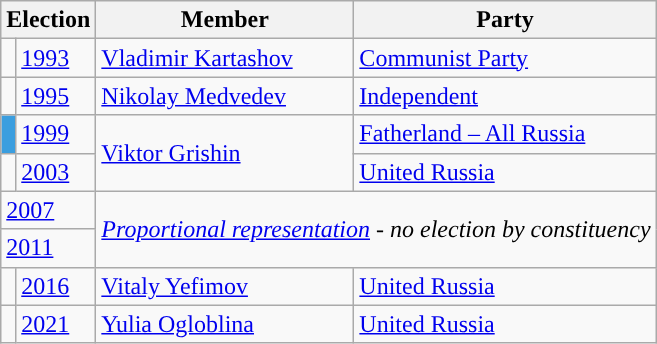<table class="wikitable">
<tr>
<th colspan="2">Election</th>
<th>Member</th>
<th>Party</th>
</tr>
<tr>
<td style="background-color: "></td>
<td><a href='#'>1993</a></td>
<td><a href='#'>Vladimir Kartashov</a></td>
<td><a href='#'>Communist Party</a></td>
</tr>
<tr>
<td style="background-color:"></td>
<td><a href='#'>1995</a></td>
<td><a href='#'>Nikolay Medvedev</a></td>
<td><a href='#'>Independent</a></td>
</tr>
<tr>
<td style="background-color:#3B9EDF"></td>
<td><a href='#'>1999</a></td>
<td rowspan=2><a href='#'>Viktor Grishin</a></td>
<td><a href='#'>Fatherland – All Russia</a></td>
</tr>
<tr>
<td style="background-color:"></td>
<td><a href='#'>2003</a></td>
<td><a href='#'>United Russia</a></td>
</tr>
<tr>
<td colspan=2><a href='#'>2007</a></td>
<td colspan=2 rowspan=2><em><a href='#'>Proportional representation</a> - no election by constituency</em></td>
</tr>
<tr>
<td colspan=2><a href='#'>2011</a></td>
</tr>
<tr>
<td style="background-color: "></td>
<td><a href='#'>2016</a></td>
<td><a href='#'>Vitaly Yefimov</a></td>
<td><a href='#'>United Russia</a></td>
</tr>
<tr>
<td style="background-color: "></td>
<td><a href='#'>2021</a></td>
<td><a href='#'>Yulia Ogloblina</a></td>
<td><a href='#'>United Russia</a></td>
</tr>
</table>
